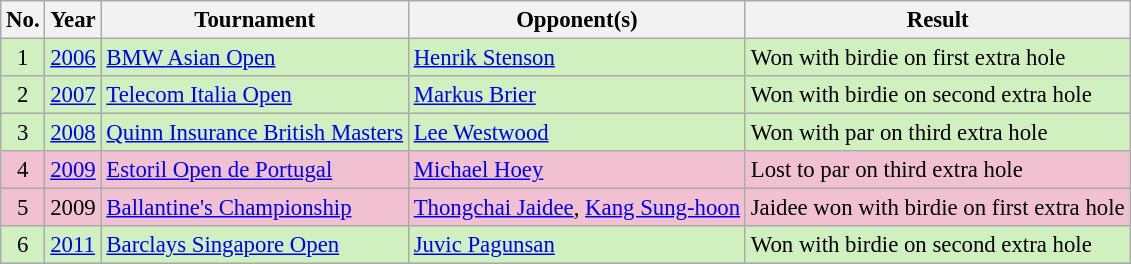<table class="wikitable" style="font-size:95%;">
<tr>
<th>No.</th>
<th>Year</th>
<th>Tournament</th>
<th>Opponent(s)</th>
<th>Result</th>
</tr>
<tr style="background:#D0F0C0;">
<td align=center>1</td>
<td><a href='#'>2006</a></td>
<td><a href='#'>BMW Asian Open</a></td>
<td> <a href='#'>Henrik Stenson</a></td>
<td>Won with birdie on first extra hole</td>
</tr>
<tr style="background:#D0F0C0;">
<td align=center>2</td>
<td><a href='#'>2007</a></td>
<td><a href='#'>Telecom Italia Open</a></td>
<td> <a href='#'>Markus Brier</a></td>
<td>Won with birdie on second extra hole</td>
</tr>
<tr style="background:#D0F0C0;">
<td align=center>3</td>
<td><a href='#'>2008</a></td>
<td><a href='#'>Quinn Insurance British Masters</a></td>
<td> <a href='#'>Lee Westwood</a></td>
<td>Won with par on third extra hole</td>
</tr>
<tr style="background:#F2C1D1;">
<td align=center>4</td>
<td><a href='#'>2009</a></td>
<td><a href='#'>Estoril Open de Portugal</a></td>
<td> <a href='#'>Michael Hoey</a></td>
<td>Lost to par on third extra hole</td>
</tr>
<tr style="background:#F2C1D1;">
<td align=center>5</td>
<td>2009</td>
<td><a href='#'>Ballantine's Championship</a></td>
<td> <a href='#'>Thongchai Jaidee</a>,  <a href='#'>Kang Sung-hoon</a></td>
<td>Jaidee won with birdie on first extra hole</td>
</tr>
<tr style="background:#D0F0C0;">
<td align=center>6</td>
<td><a href='#'>2011</a></td>
<td><a href='#'>Barclays Singapore Open</a></td>
<td> <a href='#'>Juvic Pagunsan</a></td>
<td>Won with birdie on second extra hole</td>
</tr>
</table>
